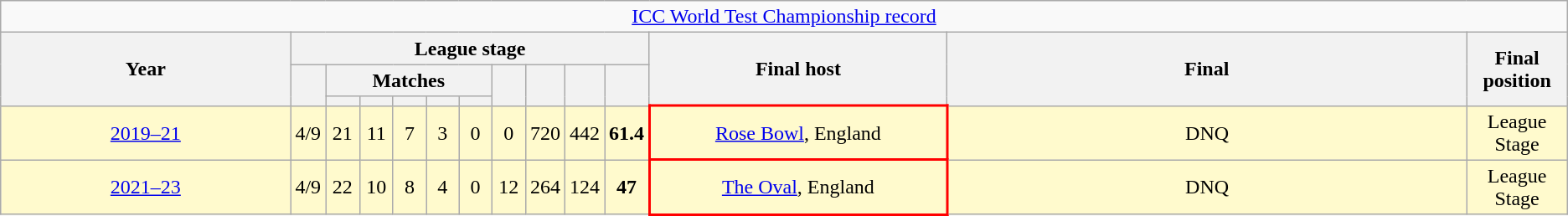<table class="wikitable" style="text-align: center">
<tr>
<td colspan="19"><a href='#'>ICC World Test Championship record</a></td>
</tr>
<tr>
<th width="245" rowspan="3">Year</th>
<th colspan="10">League stage</th>
<th width="250" ! rowspan="3">Final host</th>
<th width="450" rowspan="3">Final</th>
<th width="75" rowspan="3">Final position</th>
</tr>
<tr>
<th width="20" rowspan="2"></th>
<th colspan="5">Matches</th>
<th width="20" rowspan="2"></th>
<th width="20" rowspan="2"></th>
<th width="20" rowspan="2"></th>
<th width="20" rowspan="2"></th>
</tr>
<tr>
<th width="20"></th>
<th width="20"></th>
<th width="20"></th>
<th width="20"></th>
<th width="20"></th>
</tr>
<tr style="background:LemonChiffon">
<td><a href='#'>2019–21</a></td>
<td>4/9</td>
<td>21</td>
<td>11</td>
<td>7</td>
<td>3</td>
<td>0</td>
<td>0</td>
<td>720</td>
<td>442</td>
<td><strong>61.4</strong></td>
<td style="border:2px solid red"><a href='#'>Rose Bowl</a>, England</td>
<td>DNQ</td>
<td>League Stage</td>
</tr>
<tr style="background:LemonChiffon">
<td><a href='#'>2021–23</a></td>
<td>4/9</td>
<td>22</td>
<td>10</td>
<td>8</td>
<td>4</td>
<td>0</td>
<td>12</td>
<td>264</td>
<td>124</td>
<td><strong>47</strong></td>
<td style="border:2px solid red"><a href='#'>The Oval</a>, England</td>
<td>DNQ</td>
<td>League Stage</td>
</tr>
</table>
